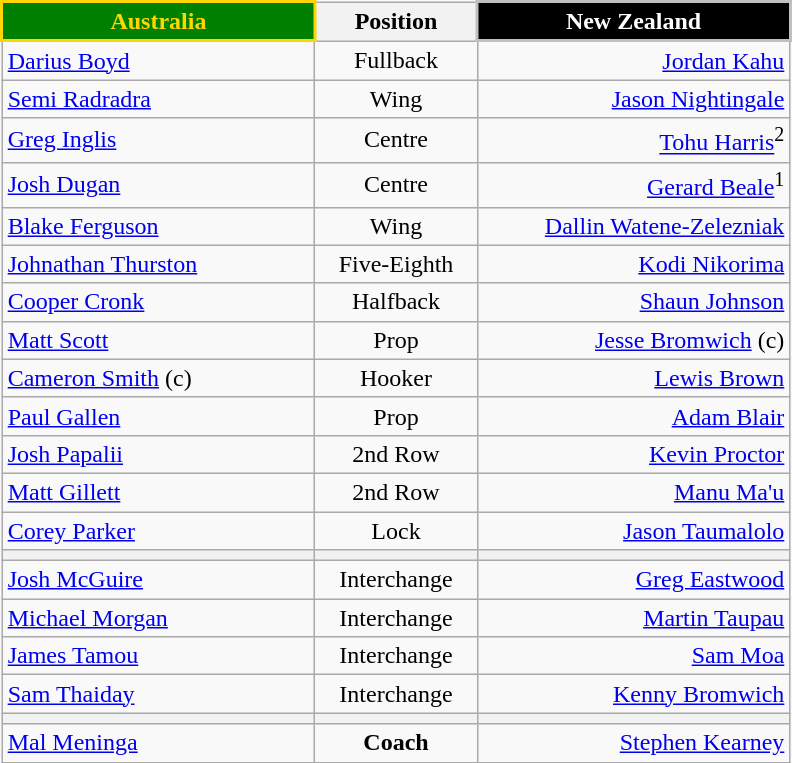<table style="margin: 1em auto 1em auto" class="wikitable">
<tr>
<th align="centre" width="200" style="border: 2px solid gold; background: green; color: gold">Australia</th>
<th width="100">Position</th>
<th align="centre" width="200" style="border: 2px solid silver; background: black; color: white">New Zealand</th>
</tr>
<tr>
<td align="left"> <a href='#'>Darius Boyd</a></td>
<td align="center">Fullback</td>
<td align="right"><a href='#'>Jordan Kahu</a> </td>
</tr>
<tr>
<td align="left"> <a href='#'>Semi Radradra</a></td>
<td align="center">Wing</td>
<td align="right"><a href='#'>Jason Nightingale</a> </td>
</tr>
<tr>
<td align="left"> <a href='#'>Greg Inglis</a></td>
<td align="center">Centre</td>
<td align="right"><a href='#'>Tohu Harris</a><sup>2</sup> </td>
</tr>
<tr>
<td align="left"> <a href='#'>Josh Dugan</a></td>
<td align="center">Centre</td>
<td align="right"><a href='#'>Gerard Beale</a><sup>1</sup> </td>
</tr>
<tr>
<td align="left"> <a href='#'>Blake Ferguson</a></td>
<td align="center">Wing</td>
<td align="right"><a href='#'>Dallin Watene-Zelezniak</a> </td>
</tr>
<tr>
<td align="left"> <a href='#'>Johnathan Thurston</a></td>
<td align="center">Five-Eighth</td>
<td align="right"><a href='#'>Kodi Nikorima</a> </td>
</tr>
<tr>
<td align="left"> <a href='#'>Cooper Cronk</a></td>
<td align="center">Halfback</td>
<td align="right"><a href='#'>Shaun Johnson</a> </td>
</tr>
<tr>
<td align="left"> <a href='#'>Matt Scott</a></td>
<td align="center">Prop</td>
<td align="right"><a href='#'>Jesse Bromwich</a> (c) </td>
</tr>
<tr>
<td align="left"> <a href='#'>Cameron Smith</a> (c)</td>
<td align="center">Hooker</td>
<td align="right"><a href='#'>Lewis Brown</a> </td>
</tr>
<tr>
<td align="left"> <a href='#'>Paul Gallen</a></td>
<td align="center">Prop</td>
<td align="right"><a href='#'>Adam Blair</a> </td>
</tr>
<tr>
<td align="left"> <a href='#'>Josh Papalii</a></td>
<td align="center">2nd Row</td>
<td align="right"><a href='#'>Kevin Proctor</a> </td>
</tr>
<tr>
<td align="left"> <a href='#'>Matt Gillett</a></td>
<td align="center">2nd Row</td>
<td align="right"><a href='#'>Manu Ma'u</a> </td>
</tr>
<tr>
<td align="left"> <a href='#'>Corey Parker</a></td>
<td align="center">Lock</td>
<td align="right"><a href='#'>Jason Taumalolo</a> </td>
</tr>
<tr>
<th></th>
<th></th>
<th></th>
</tr>
<tr>
<td align="left"> <a href='#'>Josh McGuire</a></td>
<td align="center">Interchange</td>
<td align="right"><a href='#'>Greg Eastwood</a> </td>
</tr>
<tr>
<td align="left"> <a href='#'>Michael Morgan</a></td>
<td align="center">Interchange</td>
<td align="right"><a href='#'>Martin Taupau</a> </td>
</tr>
<tr>
<td align="left"> <a href='#'>James Tamou</a></td>
<td align="center">Interchange</td>
<td align="right"><a href='#'>Sam Moa</a> </td>
</tr>
<tr>
<td align="left"> <a href='#'>Sam Thaiday</a></td>
<td align="center">Interchange</td>
<td align="right"><a href='#'>Kenny Bromwich</a> </td>
</tr>
<tr>
<th></th>
<th></th>
<th></th>
</tr>
<tr>
<td align="left"> <a href='#'>Mal Meninga</a></td>
<td align="center"><strong>Coach</strong></td>
<td align="right"><a href='#'>Stephen Kearney</a> </td>
</tr>
</table>
